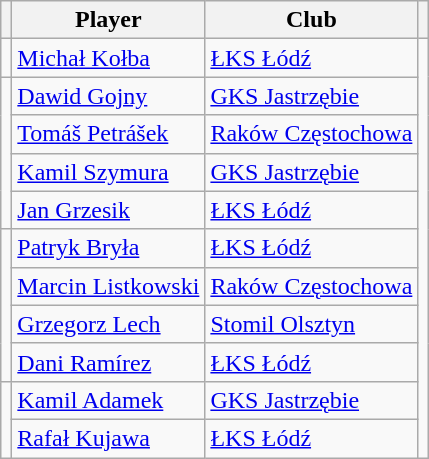<table class="wikitable" style="text-align:center">
<tr>
<th></th>
<th>Player</th>
<th>Club</th>
<th></th>
</tr>
<tr>
<td></td>
<td align=left> <a href='#'>Michał Kołba</a></td>
<td align=left><a href='#'>ŁKS Łódź</a></td>
<td rowspan=11></td>
</tr>
<tr>
<td rowspan=4></td>
<td align=left> <a href='#'>Dawid Gojny</a></td>
<td align=left><a href='#'>GKS Jastrzębie</a></td>
</tr>
<tr>
<td align=left> <a href='#'>Tomáš Petrášek</a></td>
<td align=left><a href='#'>Raków Częstochowa</a></td>
</tr>
<tr>
<td align=left> <a href='#'>Kamil Szymura</a></td>
<td align=left><a href='#'>GKS Jastrzębie</a></td>
</tr>
<tr>
<td align=left> <a href='#'>Jan Grzesik</a></td>
<td align=left><a href='#'>ŁKS Łódź</a></td>
</tr>
<tr>
<td rowspan=4></td>
<td align=left> <a href='#'>Patryk Bryła</a></td>
<td align=left><a href='#'>ŁKS Łódź</a></td>
</tr>
<tr>
<td align=left> <a href='#'>Marcin Listkowski</a></td>
<td align=left><a href='#'>Raków Częstochowa</a></td>
</tr>
<tr>
<td align=left> <a href='#'>Grzegorz Lech</a></td>
<td align=left><a href='#'>Stomil Olsztyn</a></td>
</tr>
<tr>
<td align=left> <a href='#'>Dani Ramírez</a></td>
<td align=left><a href='#'>ŁKS Łódź</a></td>
</tr>
<tr>
<td rowspan=2></td>
<td align=left> <a href='#'>Kamil Adamek</a></td>
<td align=left><a href='#'>GKS Jastrzębie</a></td>
</tr>
<tr>
<td align=left> <a href='#'>Rafał Kujawa</a></td>
<td align=left><a href='#'>ŁKS Łódź</a></td>
</tr>
</table>
